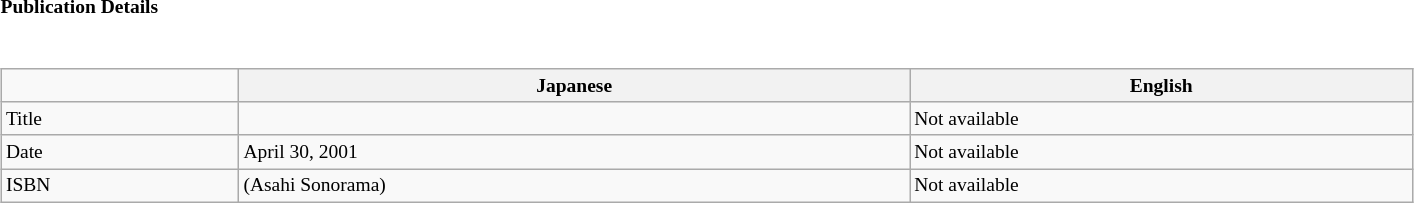<table class="collapsible collapsed" border="0" style="width:75%; font-size:small;">
<tr>
<th style="width:25em; text-align:left">Publication Details</th>
<th></th>
</tr>
<tr>
<td colspan="2"><br><table class="wikitable" style="width:100%; font-size:small;  margin-right:-1em;">
<tr>
<td></td>
<th>Japanese</th>
<th>English</th>
</tr>
<tr>
<td>Title</td>
<td> </td>
<td> Not available</td>
</tr>
<tr>
<td>Date</td>
<td> April 30, 2001</td>
<td> Not available</td>
</tr>
<tr>
<td>ISBN</td>
<td>  (Asahi Sonorama)</td>
<td> Not available</td>
</tr>
</table>
</td>
</tr>
</table>
